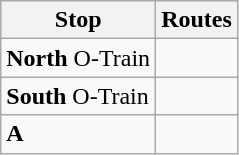<table class="wikitable">
<tr>
<th>Stop</th>
<th>Routes</th>
</tr>
<tr>
<td><strong>North</strong> O-Train</td>
<td></td>
</tr>
<tr>
<td><strong>South</strong> O-Train</td>
<td></td>
</tr>
<tr>
<td><strong>A</strong></td>
<td> </td>
</tr>
</table>
